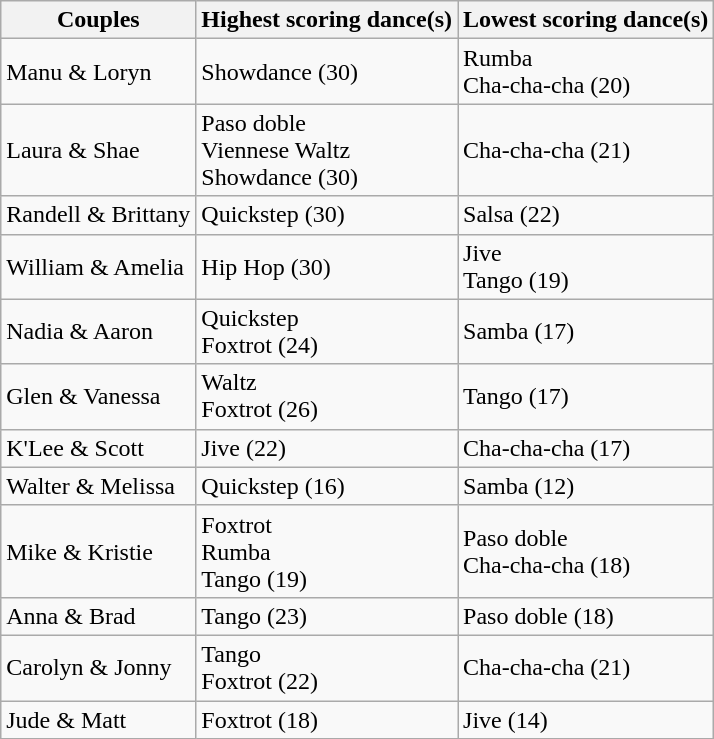<table class="wikitable">
<tr>
<th>Couples</th>
<th>Highest scoring dance(s)</th>
<th>Lowest scoring dance(s)</th>
</tr>
<tr>
<td>Manu & Loryn</td>
<td>Showdance (30)</td>
<td>Rumba<br>Cha-cha-cha (20)</td>
</tr>
<tr>
<td>Laura & Shae</td>
<td>Paso doble<br>Viennese Waltz<br>Showdance (30)</td>
<td>Cha-cha-cha (21)</td>
</tr>
<tr>
<td>Randell & Brittany</td>
<td>Quickstep (30)</td>
<td>Salsa (22)</td>
</tr>
<tr>
<td>William & Amelia</td>
<td>Hip Hop (30)</td>
<td>Jive<br>Tango (19)</td>
</tr>
<tr>
<td>Nadia & Aaron</td>
<td>Quickstep<br>Foxtrot (24)</td>
<td>Samba (17)</td>
</tr>
<tr>
<td>Glen & Vanessa</td>
<td>Waltz<br>Foxtrot (26)</td>
<td>Tango (17)</td>
</tr>
<tr>
<td>K'Lee & Scott</td>
<td>Jive (22)</td>
<td>Cha-cha-cha (17)</td>
</tr>
<tr>
<td>Walter & Melissa</td>
<td>Quickstep (16)</td>
<td>Samba (12)</td>
</tr>
<tr>
<td>Mike & Kristie</td>
<td>Foxtrot<br>Rumba<br>Tango (19)</td>
<td>Paso doble<br>Cha-cha-cha (18)</td>
</tr>
<tr>
<td>Anna & Brad</td>
<td>Tango (23)</td>
<td>Paso doble (18)</td>
</tr>
<tr>
<td>Carolyn & Jonny</td>
<td>Tango<br>Foxtrot (22)</td>
<td>Cha-cha-cha (21)</td>
</tr>
<tr>
<td>Jude & Matt</td>
<td>Foxtrot (18)</td>
<td>Jive (14)</td>
</tr>
</table>
